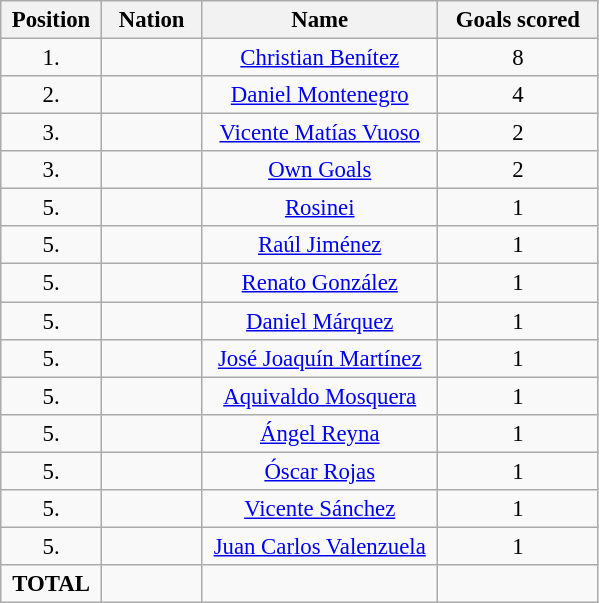<table class="wikitable" style="font-size: 95%; text-align: center;">
<tr>
<th width=60>Position</th>
<th width=60>Nation</th>
<th width=150>Name</th>
<th width=100>Goals scored</th>
</tr>
<tr>
<td>1.</td>
<td></td>
<td><a href='#'>Christian Benítez</a></td>
<td>8</td>
</tr>
<tr>
<td>2.</td>
<td></td>
<td><a href='#'>Daniel Montenegro</a></td>
<td>4</td>
</tr>
<tr>
<td>3.</td>
<td></td>
<td><a href='#'>Vicente Matías Vuoso</a></td>
<td>2</td>
</tr>
<tr>
<td>3.</td>
<td></td>
<td><a href='#'>Own Goals</a></td>
<td>2</td>
</tr>
<tr>
<td>5.</td>
<td></td>
<td><a href='#'>Rosinei</a></td>
<td>1</td>
</tr>
<tr>
<td>5.</td>
<td></td>
<td><a href='#'>Raúl Jiménez</a></td>
<td>1</td>
</tr>
<tr>
<td>5.</td>
<td></td>
<td><a href='#'>Renato González</a></td>
<td>1</td>
</tr>
<tr>
<td>5.</td>
<td></td>
<td><a href='#'>Daniel Márquez</a></td>
<td>1</td>
</tr>
<tr>
<td>5.</td>
<td></td>
<td><a href='#'>José Joaquín Martínez</a></td>
<td>1</td>
</tr>
<tr>
<td>5.</td>
<td></td>
<td><a href='#'>Aquivaldo Mosquera</a></td>
<td>1</td>
</tr>
<tr>
<td>5.</td>
<td></td>
<td><a href='#'>Ángel Reyna</a></td>
<td>1</td>
</tr>
<tr>
<td>5.</td>
<td></td>
<td><a href='#'>Óscar Rojas</a></td>
<td>1</td>
</tr>
<tr>
<td>5.</td>
<td></td>
<td><a href='#'>Vicente Sánchez</a></td>
<td>1</td>
</tr>
<tr>
<td>5.</td>
<td></td>
<td><a href='#'>Juan Carlos Valenzuela</a></td>
<td>1</td>
</tr>
<tr>
<td><strong>TOTAL</strong></td>
<td></td>
<td></td>
<td></td>
</tr>
</table>
